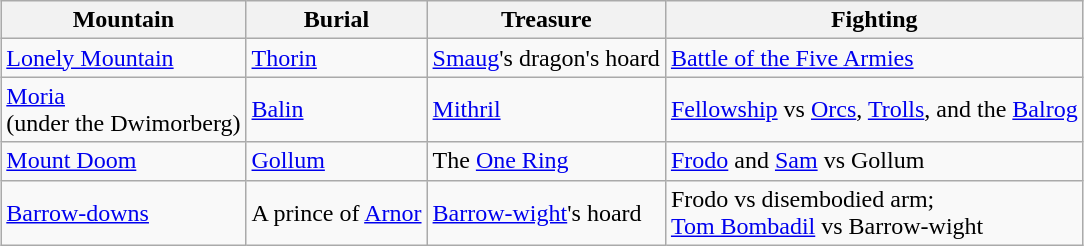<table class="wikitable" style="margin:1em auto;">
<tr>
<th>Mountain</th>
<th>Burial</th>
<th>Treasure</th>
<th>Fighting</th>
</tr>
<tr>
<td><a href='#'>Lonely Mountain</a></td>
<td><a href='#'>Thorin</a></td>
<td><a href='#'>Smaug</a>'s dragon's hoard</td>
<td><a href='#'>Battle of the Five Armies</a></td>
</tr>
<tr>
<td><a href='#'>Moria</a><br>(under the Dwimorberg)</td>
<td><a href='#'>Balin</a></td>
<td><a href='#'>Mithril</a></td>
<td><a href='#'>Fellowship</a> vs <a href='#'>Orcs</a>, <a href='#'>Trolls</a>, and the <a href='#'>Balrog</a></td>
</tr>
<tr>
<td><a href='#'>Mount Doom</a></td>
<td><a href='#'>Gollum</a></td>
<td>The <a href='#'>One Ring</a></td>
<td><a href='#'>Frodo</a> and <a href='#'>Sam</a> vs Gollum</td>
</tr>
<tr>
<td><a href='#'>Barrow-downs</a></td>
<td>A prince of <a href='#'>Arnor</a></td>
<td><a href='#'>Barrow-wight</a>'s hoard</td>
<td>Frodo vs disembodied arm;<br><a href='#'>Tom Bombadil</a> vs Barrow-wight</td>
</tr>
</table>
